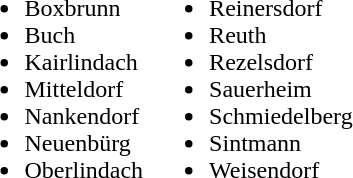<table>
<tr>
<td valign="top"><br><ul><li>Boxbrunn</li><li>Buch</li><li>Kairlindach</li><li>Mitteldorf</li><li>Nankendorf</li><li>Neuenbürg</li><li>Oberlindach</li></ul></td>
<td valign="top"><br><ul><li>Reinersdorf</li><li>Reuth</li><li>Rezelsdorf</li><li>Sauerheim</li><li>Schmiedelberg</li><li>Sintmann</li><li>Weisendorf</li></ul></td>
</tr>
</table>
